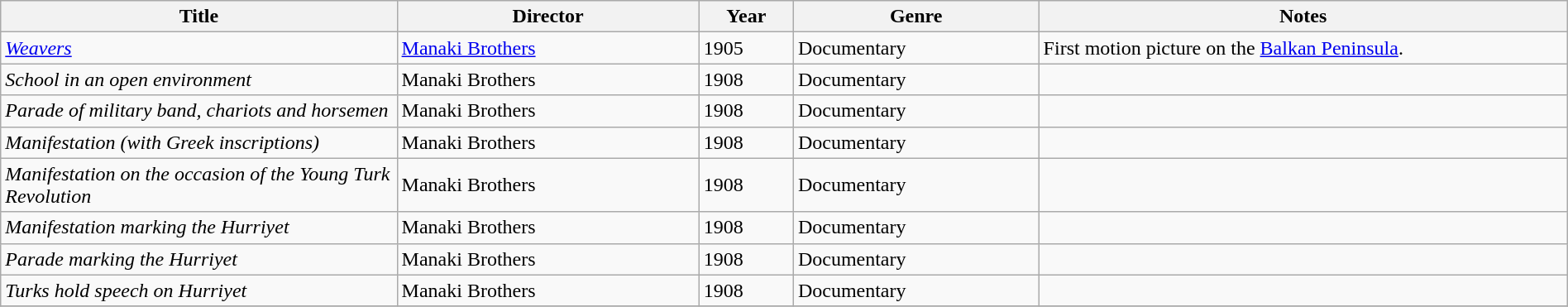<table class="wikitable" width= "100%">
<tr>
<th width=21%>Title</th>
<th width=16%>Director</th>
<th width=5%>Year</th>
<th width=13%>Genre</th>
<th width=28%>Notes</th>
</tr>
<tr>
<td><em><a href='#'>Weavers</a></em></td>
<td><a href='#'>Manaki Brothers</a></td>
<td>1905</td>
<td>Documentary</td>
<td>First motion picture on the <a href='#'>Balkan Peninsula</a>.</td>
</tr>
<tr>
<td><em>School in an open environment</em></td>
<td>Manaki Brothers</td>
<td>1908</td>
<td>Documentary</td>
<td></td>
</tr>
<tr>
<td><em>Parade of military band, chariots and horsemen</em></td>
<td>Manaki Brothers</td>
<td>1908</td>
<td>Documentary</td>
<td></td>
</tr>
<tr>
<td><em>Manifestation (with Greek inscriptions)</em></td>
<td>Manaki Brothers</td>
<td>1908</td>
<td>Documentary</td>
<td></td>
</tr>
<tr>
<td><em>Manifestation on the occasion of the Young Turk Revolution</em></td>
<td>Manaki Brothers</td>
<td>1908</td>
<td>Documentary</td>
<td></td>
</tr>
<tr>
<td><em>Manifestation marking the Hurriyet</em></td>
<td>Manaki Brothers</td>
<td>1908</td>
<td>Documentary</td>
<td></td>
</tr>
<tr>
<td><em>Parade marking the Hurriyet</em></td>
<td>Manaki Brothers</td>
<td>1908</td>
<td>Documentary</td>
<td></td>
</tr>
<tr>
<td><em>Turks hold speech on Hurriyet</em></td>
<td>Manaki Brothers</td>
<td>1908</td>
<td>Documentary</td>
<td></td>
</tr>
<tr>
</tr>
</table>
